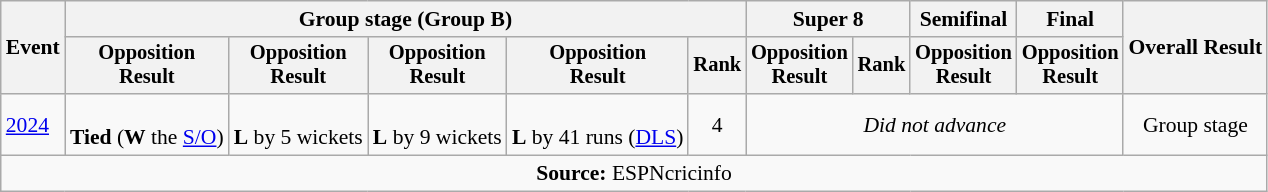<table class=wikitable style=font-size:90%;text-align:center>
<tr>
<th rowspan=2>Event</th>
<th colspan=5>Group stage (Group B)</th>
<th colspan=2>Super 8</th>
<th>Semifinal</th>
<th>Final</th>
<th rowspan=2>Overall Result</th>
</tr>
<tr style=font-size:95%>
<th>Opposition<br>Result</th>
<th>Opposition<br>Result</th>
<th>Opposition<br>Result</th>
<th>Opposition<br>Result</th>
<th>Rank</th>
<th>Opposition<br>Result</th>
<th>Rank</th>
<th>Opposition<br>Result</th>
<th>Opposition<br>Result</th>
</tr>
<tr>
<td align=left><a href='#'>2024</a></td>
<td><br><strong>Tied</strong> (<strong>W</strong> the <a href='#'>S/O</a>)</td>
<td><br><strong>L</strong> by 5 wickets</td>
<td><br><strong>L</strong> by 9 wickets</td>
<td><br><strong>L</strong> by 41 runs (<a href='#'>DLS</a>)</td>
<td>4</td>
<td colspan=4><em>Did not advance</em></td>
<td>Group stage</td>
</tr>
<tr>
<td colspan="14"><strong>Source:</strong> ESPNcricinfo</td>
</tr>
</table>
